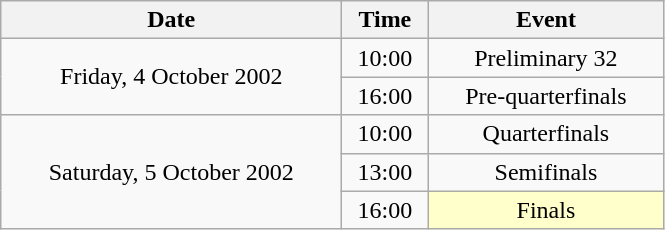<table class = "wikitable" style="text-align:center;">
<tr>
<th width=220>Date</th>
<th width=50>Time</th>
<th width=150>Event</th>
</tr>
<tr>
<td rowspan=2>Friday, 4 October 2002</td>
<td>10:00</td>
<td>Preliminary 32</td>
</tr>
<tr>
<td>16:00</td>
<td>Pre-quarterfinals</td>
</tr>
<tr>
<td rowspan=3>Saturday, 5 October 2002</td>
<td>10:00</td>
<td>Quarterfinals</td>
</tr>
<tr>
<td>13:00</td>
<td>Semifinals</td>
</tr>
<tr>
<td>16:00</td>
<td bgcolor=ffffcc>Finals</td>
</tr>
</table>
